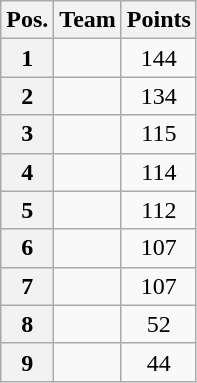<table class="wikitable">
<tr>
<th>Pos.</th>
<th>Team</th>
<th>Points</th>
</tr>
<tr>
<th>1</th>
<td></td>
<td align="center">144</td>
</tr>
<tr>
<th>2</th>
<td></td>
<td align="center">134</td>
</tr>
<tr>
<th>3</th>
<td></td>
<td align="center">115</td>
</tr>
<tr>
<th>4</th>
<td></td>
<td align="center">114</td>
</tr>
<tr>
<th>5</th>
<td></td>
<td align="center">112</td>
</tr>
<tr>
<th>6</th>
<td></td>
<td align="center">107</td>
</tr>
<tr>
<th>7</th>
<td></td>
<td align="center">107</td>
</tr>
<tr>
<th>8</th>
<td></td>
<td align="center">52</td>
</tr>
<tr>
<th>9</th>
<td></td>
<td align="center">44</td>
</tr>
</table>
